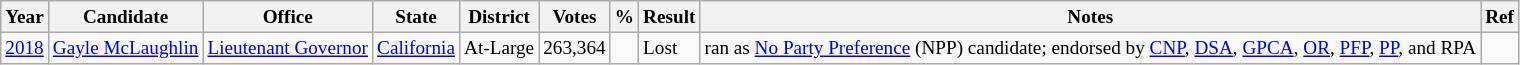<table class="wikitable sortable" style="font-size:80%">
<tr>
<th>Year</th>
<th>Candidate</th>
<th>Office</th>
<th>State</th>
<th>District</th>
<th>Votes</th>
<th>%</th>
<th>Result</th>
<th>Notes</th>
<th>Ref</th>
</tr>
<tr>
<td><a href='#'>2018</a></td>
<td><a href='#'>Gayle McLaughlin</a></td>
<td><a href='#'>Lieutenant Governor</a></td>
<td><a href='#'>California</a></td>
<td>At-Large</td>
<td>263,364</td>
<td></td>
<td> Lost</td>
<td>ran as <a href='#'>No Party Preference</a> (NPP) candidate; endorsed by <a href='#'>CNP</a>, <a href='#'>DSA</a>, <a href='#'>GPCA</a>, <a href='#'>OR</a>, <a href='#'>PFP</a>, <a href='#'>PP</a>, and RPA</td>
<td></td>
</tr>
</table>
